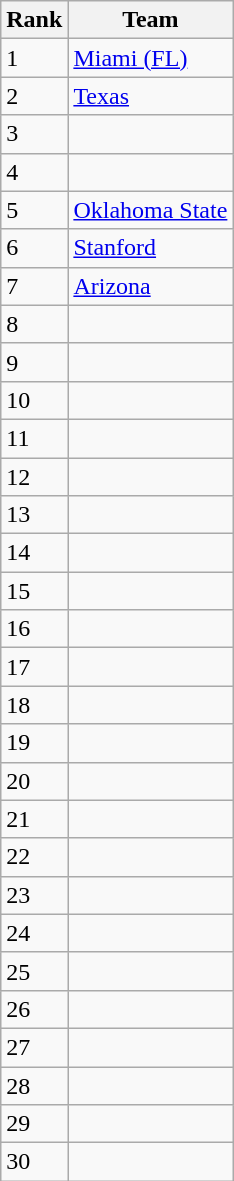<table class=wikitable>
<tr>
<th>Rank</th>
<th>Team</th>
</tr>
<tr>
<td>1</td>
<td><a href='#'>Miami (FL)</a></td>
</tr>
<tr>
<td>2</td>
<td><a href='#'>Texas</a></td>
</tr>
<tr>
<td>3</td>
<td></td>
</tr>
<tr>
<td>4</td>
<td></td>
</tr>
<tr>
<td>5</td>
<td><a href='#'>Oklahoma State</a></td>
</tr>
<tr>
<td>6</td>
<td><a href='#'>Stanford</a></td>
</tr>
<tr>
<td>7</td>
<td><a href='#'>Arizona</a></td>
</tr>
<tr>
<td>8</td>
<td></td>
</tr>
<tr>
<td>9</td>
<td></td>
</tr>
<tr>
<td>10</td>
<td></td>
</tr>
<tr>
<td>11</td>
<td></td>
</tr>
<tr>
<td>12</td>
<td></td>
</tr>
<tr>
<td>13</td>
<td></td>
</tr>
<tr>
<td>14</td>
<td></td>
</tr>
<tr>
<td>15</td>
<td></td>
</tr>
<tr>
<td>16</td>
<td></td>
</tr>
<tr>
<td>17</td>
<td></td>
</tr>
<tr>
<td>18</td>
<td></td>
</tr>
<tr>
<td>19</td>
<td></td>
</tr>
<tr>
<td>20</td>
<td></td>
</tr>
<tr>
<td>21</td>
<td></td>
</tr>
<tr>
<td>22</td>
<td></td>
</tr>
<tr>
<td>23</td>
<td></td>
</tr>
<tr>
<td>24</td>
<td></td>
</tr>
<tr>
<td>25</td>
<td></td>
</tr>
<tr>
<td>26</td>
<td></td>
</tr>
<tr>
<td>27</td>
<td></td>
</tr>
<tr>
<td>28</td>
<td></td>
</tr>
<tr>
<td>29</td>
<td></td>
</tr>
<tr>
<td>30</td>
<td></td>
</tr>
</table>
